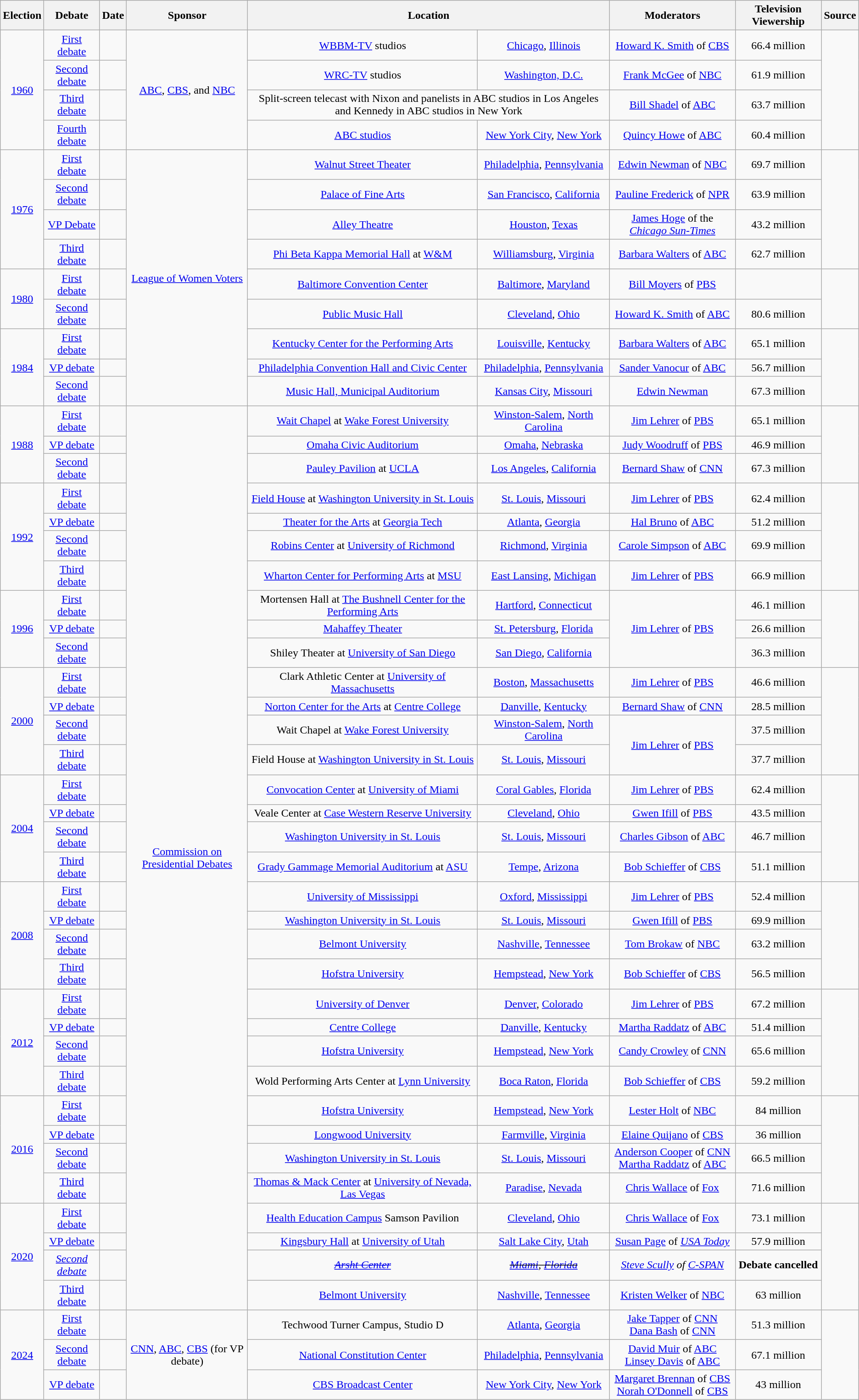<table class="wikitable" style="text-align: center">
<tr>
<th>Election</th>
<th>Debate</th>
<th>Date</th>
<th>Sponsor</th>
<th colspan="2">Location</th>
<th>Moderators</th>
<th>Television Viewership</th>
<th>Source</th>
</tr>
<tr>
<td rowspan=4><a href='#'>1960</a></td>
<td><a href='#'>First debate</a></td>
<td></td>
<td rowspan=4><a href='#'>ABC</a>, <a href='#'>CBS</a>, and <a href='#'>NBC</a></td>
<td><a href='#'>WBBM-TV</a> studios</td>
<td><a href='#'>Chicago</a>, <a href='#'>Illinois</a></td>
<td><a href='#'>Howard K. Smith</a> of <a href='#'>CBS</a></td>
<td>66.4 million</td>
<td rowspan=4></td>
</tr>
<tr>
<td><a href='#'>Second debate</a></td>
<td></td>
<td><a href='#'>WRC-TV</a> studios</td>
<td><a href='#'>Washington, D.C.</a></td>
<td><a href='#'>Frank McGee</a> of <a href='#'>NBC</a></td>
<td>61.9 million</td>
</tr>
<tr>
<td><a href='#'>Third debate</a></td>
<td></td>
<td colspan=2>Split-screen telecast with Nixon and panelists in ABC studios in Los Angeles and Kennedy in ABC studios in New York</td>
<td><a href='#'>Bill Shadel</a> of <a href='#'>ABC</a></td>
<td>63.7 million</td>
</tr>
<tr>
<td><a href='#'>Fourth debate</a></td>
<td></td>
<td><a href='#'>ABC studios</a></td>
<td><a href='#'>New York City</a>, <a href='#'>New York</a></td>
<td><a href='#'>Quincy Howe</a> of <a href='#'>ABC</a></td>
<td>60.4 million</td>
</tr>
<tr>
<td rowspan=4><a href='#'>1976</a></td>
<td><a href='#'>First debate</a></td>
<td></td>
<td rowspan="9"><a href='#'>League of Women Voters</a></td>
<td><a href='#'>Walnut Street Theater</a></td>
<td><a href='#'>Philadelphia</a>, <a href='#'>Pennsylvania</a></td>
<td><a href='#'>Edwin Newman</a> of <a href='#'>NBC</a></td>
<td>69.7 million</td>
<td rowspan=4></td>
</tr>
<tr>
<td><a href='#'>Second debate</a></td>
<td></td>
<td><a href='#'>Palace of Fine Arts</a></td>
<td><a href='#'>San Francisco</a>, <a href='#'>California</a></td>
<td><a href='#'>Pauline Frederick</a> of <a href='#'>NPR</a></td>
<td>63.9 million</td>
</tr>
<tr>
<td><a href='#'>VP Debate</a></td>
<td></td>
<td><a href='#'>Alley Theatre</a></td>
<td><a href='#'>Houston</a>, <a href='#'>Texas</a></td>
<td><a href='#'>James Hoge</a> of the <em><a href='#'>Chicago Sun-Times</a></em></td>
<td>43.2 million</td>
</tr>
<tr>
<td><a href='#'>Third debate</a></td>
<td></td>
<td><a href='#'>Phi Beta Kappa Memorial Hall</a> at <a href='#'>W&M</a></td>
<td><a href='#'>Williamsburg</a>, <a href='#'>Virginia</a></td>
<td><a href='#'>Barbara Walters</a> of <a href='#'>ABC</a></td>
<td>62.7 million</td>
</tr>
<tr>
<td rowspan=2><a href='#'>1980</a></td>
<td><a href='#'>First debate</a></td>
<td></td>
<td><a href='#'>Baltimore Convention Center</a></td>
<td><a href='#'>Baltimore</a>, <a href='#'>Maryland</a></td>
<td><a href='#'>Bill Moyers</a> of <a href='#'>PBS</a></td>
<td></td>
<td rowspan=2></td>
</tr>
<tr>
<td><a href='#'>Second debate</a></td>
<td></td>
<td><a href='#'>Public Music Hall</a></td>
<td><a href='#'>Cleveland</a>, <a href='#'>Ohio</a></td>
<td><a href='#'>Howard K. Smith</a> of <a href='#'>ABC</a></td>
<td>80.6 million</td>
</tr>
<tr>
<td rowspan=3><a href='#'>1984</a></td>
<td><a href='#'>First debate</a></td>
<td></td>
<td><a href='#'>Kentucky Center for the Performing Arts</a></td>
<td><a href='#'>Louisville</a>, <a href='#'>Kentucky</a></td>
<td><a href='#'>Barbara Walters</a> of <a href='#'>ABC</a></td>
<td>65.1 million</td>
<td rowspan=3></td>
</tr>
<tr>
<td><a href='#'>VP debate</a></td>
<td></td>
<td><a href='#'>Philadelphia Convention Hall and Civic Center</a></td>
<td><a href='#'>Philadelphia</a>, <a href='#'>Pennsylvania</a></td>
<td><a href='#'>Sander Vanocur</a> of <a href='#'>ABC</a></td>
<td>56.7 million</td>
</tr>
<tr>
<td><a href='#'>Second debate</a></td>
<td></td>
<td><a href='#'>Music Hall, Municipal Auditorium</a></td>
<td><a href='#'>Kansas City</a>, <a href='#'>Missouri</a></td>
<td><a href='#'>Edwin Newman</a></td>
<td>67.3 million</td>
</tr>
<tr>
<td rowspan=3><a href='#'>1988</a></td>
<td><a href='#'>First debate</a></td>
<td></td>
<td rowspan="34"><a href='#'>Commission on Presidential Debates</a></td>
<td><a href='#'>Wait Chapel</a> at <a href='#'>Wake Forest University</a></td>
<td><a href='#'>Winston-Salem</a>, <a href='#'>North Carolina</a></td>
<td><a href='#'>Jim Lehrer</a> of <a href='#'>PBS</a></td>
<td>65.1 million</td>
<td rowspan=3></td>
</tr>
<tr>
<td><a href='#'>VP debate</a></td>
<td></td>
<td><a href='#'>Omaha Civic Auditorium</a></td>
<td><a href='#'>Omaha</a>, <a href='#'>Nebraska</a></td>
<td><a href='#'>Judy Woodruff</a> of <a href='#'>PBS</a></td>
<td>46.9 million</td>
</tr>
<tr>
<td><a href='#'>Second debate</a></td>
<td></td>
<td><a href='#'>Pauley Pavilion</a> at <a href='#'>UCLA</a></td>
<td><a href='#'>Los Angeles</a>, <a href='#'>California</a></td>
<td><a href='#'>Bernard Shaw</a> of <a href='#'>CNN</a></td>
<td>67.3 million</td>
</tr>
<tr>
<td rowspan=4><a href='#'>1992</a></td>
<td><a href='#'>First debate</a></td>
<td></td>
<td><a href='#'>Field House</a> at <a href='#'>Washington University in St. Louis</a></td>
<td><a href='#'>St. Louis</a>, <a href='#'>Missouri</a></td>
<td><a href='#'>Jim Lehrer</a> of <a href='#'>PBS</a></td>
<td>62.4 million</td>
<td rowspan=4></td>
</tr>
<tr>
<td><a href='#'>VP debate</a></td>
<td></td>
<td><a href='#'>Theater for the Arts</a> at <a href='#'>Georgia Tech</a></td>
<td><a href='#'>Atlanta</a>, <a href='#'>Georgia</a></td>
<td><a href='#'>Hal Bruno</a> of <a href='#'>ABC</a></td>
<td>51.2 million</td>
</tr>
<tr>
<td><a href='#'>Second debate</a></td>
<td></td>
<td><a href='#'>Robins Center</a> at <a href='#'>University of Richmond</a></td>
<td><a href='#'>Richmond</a>, <a href='#'>Virginia</a></td>
<td><a href='#'>Carole Simpson</a> of <a href='#'>ABC</a></td>
<td>69.9 million</td>
</tr>
<tr>
<td><a href='#'>Third debate</a></td>
<td></td>
<td><a href='#'>Wharton Center for Performing Arts</a> at <a href='#'>MSU</a></td>
<td><a href='#'>East Lansing</a>, <a href='#'>Michigan</a></td>
<td><a href='#'>Jim Lehrer</a> of <a href='#'>PBS</a></td>
<td>66.9 million</td>
</tr>
<tr>
<td rowspan=3><a href='#'>1996</a></td>
<td><a href='#'>First debate</a></td>
<td></td>
<td>Mortensen Hall at <a href='#'>The Bushnell Center for the Performing Arts</a></td>
<td><a href='#'>Hartford</a>, <a href='#'>Connecticut</a></td>
<td rowspan=3><a href='#'>Jim Lehrer</a> of <a href='#'>PBS</a></td>
<td>46.1 million</td>
<td rowspan=3></td>
</tr>
<tr>
<td><a href='#'>VP debate</a></td>
<td></td>
<td><a href='#'>Mahaffey Theater</a></td>
<td><a href='#'>St. Petersburg</a>, <a href='#'>Florida</a></td>
<td>26.6 million</td>
</tr>
<tr>
<td><a href='#'>Second debate</a></td>
<td></td>
<td>Shiley Theater at <a href='#'>University of San Diego</a></td>
<td><a href='#'>San Diego</a>, <a href='#'>California</a></td>
<td>36.3 million</td>
</tr>
<tr>
<td rowspan=4><a href='#'>2000</a></td>
<td><a href='#'>First debate</a></td>
<td></td>
<td>Clark Athletic Center at <a href='#'>University of Massachusetts</a></td>
<td><a href='#'>Boston</a>, <a href='#'>Massachusetts</a></td>
<td><a href='#'>Jim Lehrer</a> of <a href='#'>PBS</a></td>
<td>46.6 million</td>
<td rowspan=4></td>
</tr>
<tr>
<td><a href='#'>VP debate</a></td>
<td></td>
<td><a href='#'>Norton Center for the Arts</a> at <a href='#'>Centre College</a></td>
<td><a href='#'>Danville</a>, <a href='#'>Kentucky</a></td>
<td><a href='#'>Bernard Shaw</a> of <a href='#'>CNN</a></td>
<td>28.5 million</td>
</tr>
<tr>
<td><a href='#'>Second debate</a></td>
<td></td>
<td>Wait Chapel at <a href='#'>Wake Forest University</a></td>
<td><a href='#'>Winston-Salem</a>, <a href='#'>North Carolina</a></td>
<td rowspan=2><a href='#'>Jim Lehrer</a> of <a href='#'>PBS</a></td>
<td>37.5 million</td>
</tr>
<tr>
<td><a href='#'>Third debate</a></td>
<td></td>
<td>Field House at <a href='#'>Washington University in St. Louis</a></td>
<td><a href='#'>St. Louis</a>, <a href='#'>Missouri</a></td>
<td>37.7 million</td>
</tr>
<tr>
<td rowspan=4><a href='#'>2004</a></td>
<td><a href='#'>First debate</a></td>
<td></td>
<td><a href='#'>Convocation Center</a> at <a href='#'>University of Miami</a></td>
<td><a href='#'>Coral Gables</a>, <a href='#'>Florida</a></td>
<td><a href='#'>Jim Lehrer</a> of <a href='#'>PBS</a></td>
<td>62.4 million</td>
<td rowspan=4></td>
</tr>
<tr>
<td><a href='#'>VP debate</a></td>
<td></td>
<td>Veale Center at <a href='#'>Case Western Reserve University</a></td>
<td><a href='#'>Cleveland</a>, <a href='#'>Ohio</a></td>
<td><a href='#'>Gwen Ifill</a> of <a href='#'>PBS</a></td>
<td>43.5 million</td>
</tr>
<tr>
<td><a href='#'>Second debate</a></td>
<td></td>
<td><a href='#'>Washington University in St. Louis</a></td>
<td><a href='#'>St. Louis</a>, <a href='#'>Missouri</a></td>
<td><a href='#'>Charles Gibson</a> of <a href='#'>ABC</a></td>
<td>46.7 million</td>
</tr>
<tr>
<td><a href='#'>Third debate</a></td>
<td></td>
<td><a href='#'>Grady Gammage Memorial Auditorium</a> at <a href='#'>ASU</a></td>
<td><a href='#'>Tempe</a>, <a href='#'>Arizona</a></td>
<td><a href='#'>Bob Schieffer</a> of <a href='#'>CBS</a></td>
<td>51.1 million</td>
</tr>
<tr>
<td rowspan=4><a href='#'>2008</a></td>
<td><a href='#'>First debate</a></td>
<td></td>
<td><a href='#'>University of Mississippi</a></td>
<td><a href='#'>Oxford</a>, <a href='#'>Mississippi</a></td>
<td><a href='#'>Jim Lehrer</a> of <a href='#'>PBS</a></td>
<td>52.4 million</td>
<td rowspan=4></td>
</tr>
<tr>
<td><a href='#'>VP debate</a></td>
<td></td>
<td><a href='#'>Washington University in St. Louis</a></td>
<td><a href='#'>St. Louis</a>, <a href='#'>Missouri</a></td>
<td><a href='#'>Gwen Ifill</a> of <a href='#'>PBS</a></td>
<td>69.9 million</td>
</tr>
<tr>
<td><a href='#'>Second debate</a></td>
<td></td>
<td><a href='#'>Belmont University</a></td>
<td><a href='#'>Nashville</a>, <a href='#'>Tennessee</a></td>
<td><a href='#'>Tom Brokaw</a> of <a href='#'>NBC</a></td>
<td>63.2 million</td>
</tr>
<tr>
<td><a href='#'>Third debate</a></td>
<td></td>
<td><a href='#'>Hofstra University</a></td>
<td><a href='#'>Hempstead</a>, <a href='#'>New York</a></td>
<td><a href='#'>Bob Schieffer</a> of <a href='#'>CBS</a></td>
<td>56.5 million</td>
</tr>
<tr>
<td rowspan=4><a href='#'>2012</a></td>
<td><a href='#'>First debate</a></td>
<td></td>
<td><a href='#'>University of Denver</a></td>
<td><a href='#'>Denver</a>, <a href='#'>Colorado</a></td>
<td><a href='#'>Jim Lehrer</a> of <a href='#'>PBS</a></td>
<td>67.2 million</td>
<td rowspan=4></td>
</tr>
<tr>
<td><a href='#'>VP debate</a></td>
<td></td>
<td><a href='#'>Centre College</a></td>
<td><a href='#'>Danville</a>, <a href='#'>Kentucky</a></td>
<td><a href='#'>Martha Raddatz</a> of <a href='#'>ABC</a></td>
<td>51.4 million</td>
</tr>
<tr>
<td><a href='#'>Second debate</a></td>
<td></td>
<td><a href='#'>Hofstra University</a></td>
<td><a href='#'>Hempstead</a>, <a href='#'>New York</a></td>
<td><a href='#'>Candy Crowley</a> of <a href='#'>CNN</a></td>
<td>65.6 million</td>
</tr>
<tr>
<td><a href='#'>Third debate</a></td>
<td></td>
<td>Wold Performing Arts Center at <a href='#'>Lynn University</a></td>
<td><a href='#'>Boca Raton</a>, <a href='#'>Florida</a></td>
<td><a href='#'>Bob Schieffer</a> of <a href='#'>CBS</a></td>
<td>59.2 million</td>
</tr>
<tr>
<td rowspan=4><a href='#'>2016</a></td>
<td><a href='#'>First debate</a></td>
<td></td>
<td><a href='#'>Hofstra University</a></td>
<td><a href='#'>Hempstead</a>, <a href='#'>New York</a></td>
<td><a href='#'>Lester Holt</a> of <a href='#'>NBC</a></td>
<td>84 million</td>
<td rowspan=4></td>
</tr>
<tr>
<td><a href='#'>VP debate</a></td>
<td></td>
<td><a href='#'>Longwood University</a></td>
<td><a href='#'>Farmville</a>, <a href='#'>Virginia</a></td>
<td><a href='#'>Elaine Quijano</a> of <a href='#'>CBS</a></td>
<td>36 million</td>
</tr>
<tr>
<td><a href='#'>Second debate</a></td>
<td></td>
<td><a href='#'>Washington University in St. Louis</a></td>
<td><a href='#'>St. Louis</a>, <a href='#'>Missouri</a></td>
<td><a href='#'>Anderson Cooper</a> of <a href='#'>CNN</a><br><a href='#'>Martha Raddatz</a> of <a href='#'>ABC</a></td>
<td>66.5 million</td>
</tr>
<tr>
<td><a href='#'>Third debate</a></td>
<td></td>
<td><a href='#'>Thomas & Mack Center</a> at <a href='#'>University of Nevada, Las Vegas</a></td>
<td><a href='#'>Paradise</a>, <a href='#'>Nevada</a></td>
<td><a href='#'>Chris Wallace</a> of <a href='#'>Fox</a></td>
<td>71.6 million</td>
</tr>
<tr>
<td rowspan=4><a href='#'>2020</a></td>
<td><a href='#'>First debate</a></td>
<td></td>
<td><a href='#'>Health Education Campus</a> Samson Pavilion</td>
<td><a href='#'>Cleveland</a>, <a href='#'>Ohio</a></td>
<td><a href='#'>Chris Wallace</a> of <a href='#'>Fox</a></td>
<td>73.1 million</td>
<td rowspan="4"></td>
</tr>
<tr>
<td><a href='#'>VP debate</a></td>
<td></td>
<td><a href='#'>Kingsbury Hall</a> at <a href='#'>University of Utah</a></td>
<td><a href='#'>Salt Lake City</a>, <a href='#'>Utah</a></td>
<td><a href='#'>Susan Page</a> of <em><a href='#'>USA Today</a></em></td>
<td>57.9 million</td>
</tr>
<tr>
<td><em><a href='#'>Second debate</a></em></td>
<td><s><em></em></s></td>
<td><em><a href='#'><s>Arsht Center</s></a></em></td>
<td><s><em><a href='#'>Miami</a>, <a href='#'>Florida</a></em></s></td>
<td><em><a href='#'>Steve Scully</a> of <a href='#'>C-SPAN</a></em></td>
<td><strong>Debate cancelled</strong></td>
</tr>
<tr>
<td><a href='#'>Third debate</a></td>
<td></td>
<td><a href='#'>Belmont University</a></td>
<td><a href='#'>Nashville</a>, <a href='#'>Tennessee</a></td>
<td><a href='#'>Kristen Welker</a> of <a href='#'>NBC</a></td>
<td>63 million</td>
</tr>
<tr>
<td rowspan=3><a href='#'>2024</a></td>
<td><a href='#'>First debate</a></td>
<td></td>
<td rowspan=3><a href='#'>CNN</a>, <a href='#'>ABC</a>, <a href='#'>CBS</a> (for VP debate)</td>
<td>Techwood Turner Campus, Studio D</td>
<td><a href='#'>Atlanta</a>, <a href='#'>Georgia</a></td>
<td><a href='#'>Jake Tapper</a> of <a href='#'>CNN</a><br><a href='#'>Dana Bash</a> of <a href='#'>CNN</a></td>
<td>51.3 million</td>
<td rowspan=3></td>
</tr>
<tr>
<td><a href='#'>Second debate</a></td>
<td></td>
<td><a href='#'>National Constitution Center</a></td>
<td><a href='#'>Philadelphia</a>, <a href='#'>Pennsylvania</a></td>
<td><a href='#'>David Muir</a> of <a href='#'>ABC</a><br><a href='#'>Linsey Davis</a> of <a href='#'>ABC</a></td>
<td>67.1 million</td>
</tr>
<tr>
<td><a href='#'>VP debate</a></td>
<td></td>
<td><a href='#'>CBS Broadcast Center</a></td>
<td><a href='#'>New York City</a>, <a href='#'>New York</a></td>
<td><a href='#'>Margaret Brennan</a> of <a href='#'>CBS</a><br><a href='#'>Norah O'Donnell</a> of <a href='#'>CBS</a></td>
<td>43 million</td>
</tr>
</table>
